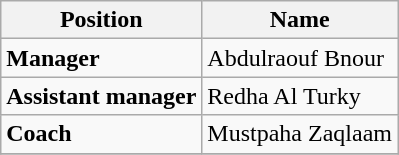<table class="wikitable">
<tr>
<th>Position</th>
<th>Name</th>
</tr>
<tr>
<td><strong>Manager</strong></td>
<td> Abdulraouf Bnour</td>
</tr>
<tr>
<td><strong>Assistant manager</strong></td>
<td> Redha Al Turky</td>
</tr>
<tr>
<td><strong>Coach</strong></td>
<td> Mustpaha Zaqlaam</td>
</tr>
<tr>
</tr>
</table>
